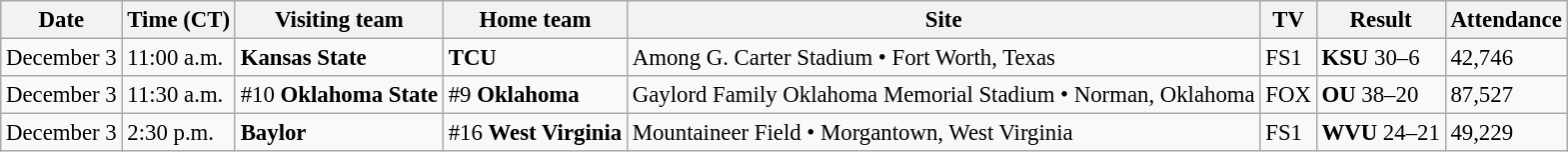<table class="wikitable" style="font-size:95%;">
<tr>
<th>Date</th>
<th>Time (CT)</th>
<th>Visiting team</th>
<th>Home team</th>
<th>Site</th>
<th>TV</th>
<th>Result</th>
<th>Attendance</th>
</tr>
<tr bgcolor=>
<td>December 3</td>
<td>11:00 a.m.</td>
<td><strong>Kansas State</strong></td>
<td><strong>TCU</strong></td>
<td>Among G. Carter Stadium • Fort Worth, Texas</td>
<td>FS1</td>
<td><strong>KSU</strong> 30–6</td>
<td>42,746</td>
</tr>
<tr bgcolor=>
<td>December 3</td>
<td>11:30 a.m.</td>
<td>#10 <strong>Oklahoma State</strong></td>
<td>#9 <strong>Oklahoma</strong></td>
<td>Gaylord Family Oklahoma Memorial Stadium • Norman, Oklahoma</td>
<td>FOX</td>
<td><strong>OU</strong> 38–20</td>
<td>87,527</td>
</tr>
<tr bgcolor=>
<td>December 3</td>
<td>2:30 p.m.</td>
<td><strong>Baylor</strong></td>
<td>#16 <strong>West Virginia</strong></td>
<td>Mountaineer Field • Morgantown, West Virginia</td>
<td>FS1</td>
<td><strong>WVU</strong> 24–21</td>
<td>49,229</td>
</tr>
</table>
